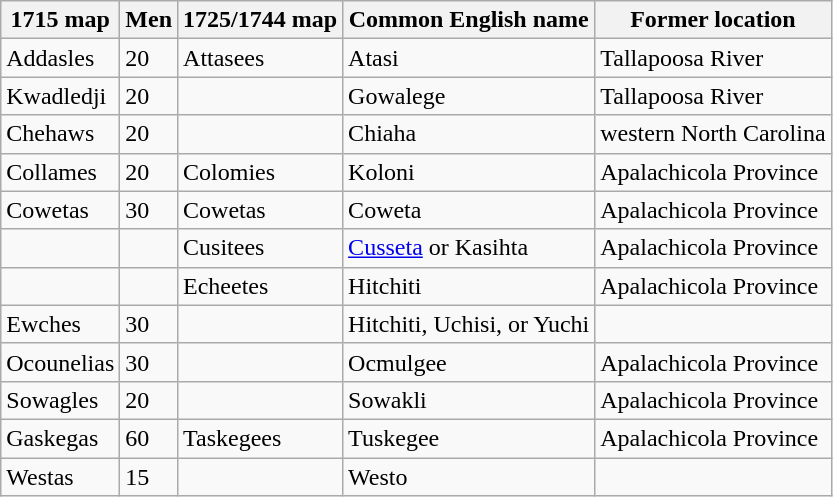<table class="wikitable">
<tr>
<th>1715 map</th>
<th>Men</th>
<th>1725/1744 map</th>
<th>Common English name</th>
<th>Former location</th>
</tr>
<tr>
<td>Addasles</td>
<td>20</td>
<td>Attasees</td>
<td>Atasi</td>
<td>Tallapoosa River</td>
</tr>
<tr>
<td>Kwadledji</td>
<td>20</td>
<td></td>
<td>Gowalege</td>
<td>Tallapoosa River</td>
</tr>
<tr>
<td>Chehaws</td>
<td>20</td>
<td></td>
<td>Chiaha</td>
<td>western North Carolina</td>
</tr>
<tr>
<td>Collames</td>
<td>20</td>
<td>Colomies</td>
<td>Koloni</td>
<td>Apalachicola Province</td>
</tr>
<tr>
<td>Cowetas</td>
<td>30</td>
<td>Cowetas</td>
<td>Coweta</td>
<td>Apalachicola Province</td>
</tr>
<tr>
<td></td>
<td></td>
<td>Cusitees</td>
<td><a href='#'>Cusseta</a> or Kasihta</td>
<td>Apalachicola Province</td>
</tr>
<tr>
<td></td>
<td></td>
<td>Echeetes</td>
<td>Hitchiti</td>
<td>Apalachicola Province</td>
</tr>
<tr>
<td>Ewches</td>
<td>30</td>
<td></td>
<td>Hitchiti, Uchisi, or Yuchi</td>
<td></td>
</tr>
<tr>
<td>Ocounelias</td>
<td>30</td>
<td></td>
<td>Ocmulgee</td>
<td>Apalachicola Province</td>
</tr>
<tr>
<td>Sowagles</td>
<td>20</td>
<td></td>
<td>Sowakli</td>
<td>Apalachicola Province</td>
</tr>
<tr>
<td>Gaskegas</td>
<td>60</td>
<td>Taskegees</td>
<td>Tuskegee</td>
<td>Apalachicola Province</td>
</tr>
<tr>
<td>Westas</td>
<td>15</td>
<td></td>
<td>Westo</td>
</tr>
</table>
